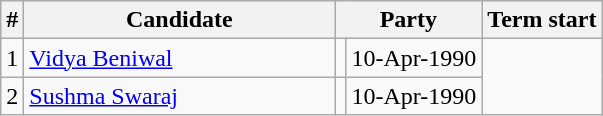<table class="wikitable">
<tr>
<th>#</th>
<th style="width:200px">Candidate</th>
<th colspan="2">Party</th>
<th>Term start</th>
</tr>
<tr>
<td>1</td>
<td><a href='#'>Vidya Beniwal</a></td>
<td></td>
<td>10-Apr-1990</td>
</tr>
<tr>
<td>2</td>
<td><a href='#'>Sushma Swaraj</a></td>
<td></td>
<td>10-Apr-1990</td>
</tr>
</table>
